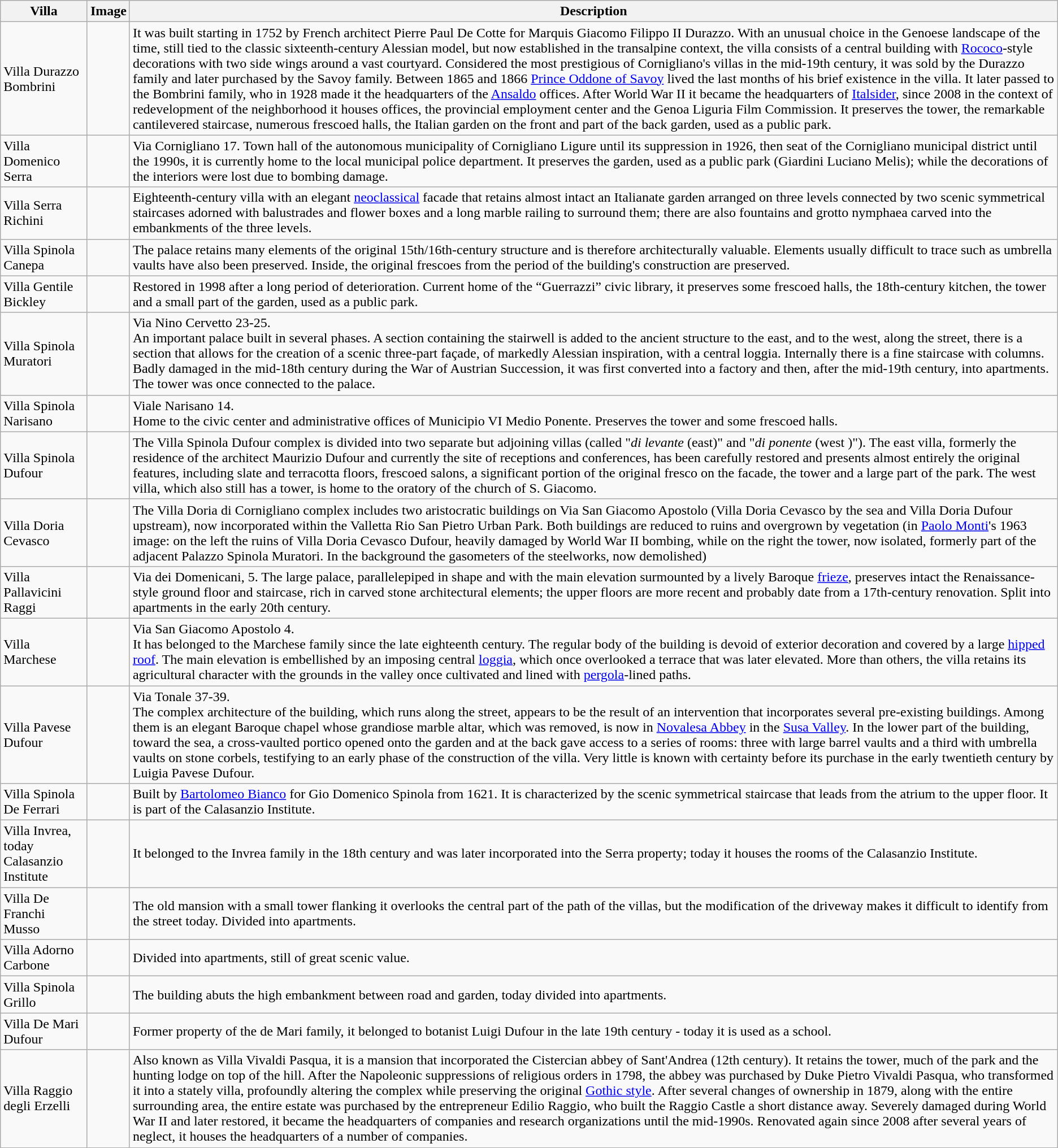<table class="wikitable sortable">
<tr>
<th>Villa</th>
<th>Image</th>
<th>Description</th>
</tr>
<tr>
<td>Villa Durazzo Bombrini</td>
<td></td>
<td>It was built starting in 1752 by French architect Pierre Paul De Cotte for Marquis Giacomo Filippo II Durazzo. With an unusual choice in the Genoese landscape of the time, still tied to the classic sixteenth-century Alessian model, but now established in the transalpine context, the villa consists of a central building with <a href='#'>Rococo</a>-style decorations with two side wings around a vast courtyard. Considered the most prestigious of Cornigliano's villas in the mid-19th century, it was sold by the Durazzo family and later purchased by the Savoy family. Between 1865 and 1866 <a href='#'>Prince Oddone of Savoy</a> lived the last months of his brief existence in the villa. It later passed to the Bombrini family, who in 1928 made it the headquarters of the <a href='#'>Ansaldo</a> offices. After World War II it became the headquarters of <a href='#'>Italsider</a>, since 2008 in the context of redevelopment of the neighborhood it houses offices, the provincial employment center and the Genoa Liguria Film Commission. It preserves the tower, the remarkable cantilevered staircase, numerous frescoed halls, the Italian garden on the front and part of the back garden, used as a public park.</td>
</tr>
<tr>
<td>Villa Domenico Serra</td>
<td></td>
<td>Via Cornigliano 17. Town hall of the autonomous municipality of Cornigliano Ligure until its suppression in 1926, then seat of the Cornigliano municipal district until the 1990s, it is currently home to the local municipal police department. It preserves the garden, used as a public park (Giardini Luciano Melis); while the decorations of the interiors were lost due to bombing damage.</td>
</tr>
<tr>
<td>Villa Serra Richini</td>
<td></td>
<td>Eighteenth-century villa with an elegant <a href='#'>neoclassical</a> facade that retains almost intact an Italianate garden arranged on three levels connected by two scenic symmetrical staircases adorned with balustrades and flower boxes and a long marble railing to surround them; there are also fountains and grotto nymphaea carved into the embankments of the three levels.</td>
</tr>
<tr>
<td>Villa Spinola Canepa</td>
<td></td>
<td>The palace retains many elements of the original 15th/16th-century structure and is therefore architecturally valuable. Elements usually difficult to trace such as umbrella vaults have also been preserved. Inside, the original frescoes from the period of the building's construction are preserved.</td>
</tr>
<tr>
<td>Villa Gentile Bickley</td>
<td></td>
<td>Restored in 1998 after a long period of deterioration. Current home of the “Guerrazzi” civic library, it preserves some frescoed halls, the 18th-century kitchen, the tower and a small part of the garden, used as a public park.</td>
</tr>
<tr>
<td>Villa Spinola Muratori</td>
<td></td>
<td>Via Nino Cervetto 23-25.<br>An important palace built in several phases. A section containing the stairwell is added to the ancient structure to the east, and to the west, along the street, there is a section that allows for the creation of a scenic three-part façade, of markedly Alessian inspiration, with a central loggia. Internally there is a fine staircase with columns. Badly damaged in the mid-18th century during the War of Austrian Succession, it was first converted into a factory and then, after the mid-19th century, into apartments. The tower was once connected to the palace.</td>
</tr>
<tr>
<td>Villa Spinola Narisano</td>
<td></td>
<td>Viale Narisano 14.<br>Home to the civic center and administrative offices of Municipio VI Medio Ponente. Preserves the tower and some frescoed halls.</td>
</tr>
<tr>
<td>Villa Spinola Dufour</td>
<td></td>
<td>The Villa Spinola Dufour complex is divided into two separate but adjoining villas (called "<em>di levante</em> (east)" and "<em>di ponente</em> (west )"). The east villa, formerly the residence of the architect Maurizio Dufour and currently the site of receptions and conferences, has been carefully restored and presents almost entirely the original features, including slate and terracotta floors, frescoed salons, a significant portion of the original fresco on the facade, the tower and a large part of the park. The west villa, which also still has a tower, is home to the oratory of the church of S. Giacomo.</td>
</tr>
<tr>
<td>Villa Doria Cevasco</td>
<td></td>
<td>The Villa Doria di Cornigliano complex includes two aristocratic buildings on Via San Giacomo Apostolo (Villa Doria Cevasco by the sea and Villa Doria Dufour upstream), now incorporated within the Valletta Rio San Pietro Urban Park. Both buildings are reduced to ruins and overgrown by vegetation (in <a href='#'>Paolo Monti</a>'s 1963 image: on the left the ruins of Villa Doria Cevasco Dufour, heavily damaged by World War II bombing, while on the right the tower, now isolated, formerly part of the adjacent Palazzo Spinola Muratori. In the background the gasometers of the steelworks, now demolished)</td>
</tr>
<tr>
<td>Villa Pallavicini Raggi</td>
<td></td>
<td>Via dei Domenicani, 5. The large palace, parallelepiped in shape and with the main elevation surmounted by a lively Baroque <a href='#'>frieze</a>, preserves intact the Renaissance-style ground floor and staircase, rich in carved stone architectural elements; the upper floors are more recent and probably date from a 17th-century renovation. Split into apartments in the early 20th century.</td>
</tr>
<tr>
<td>Villa Marchese</td>
<td></td>
<td>Via San Giacomo Apostolo 4.<br>It has belonged to the Marchese family since the late eighteenth century. The regular body of the building is devoid of exterior decoration and covered by a large <a href='#'>hipped roof</a>. The main elevation is embellished by an imposing central <a href='#'>loggia</a>, which once overlooked a terrace that was later elevated. More than others, the villa retains its agricultural character with the grounds in the valley once cultivated and lined with <a href='#'>pergola</a>-lined paths.</td>
</tr>
<tr>
<td>Villa Pavese Dufour</td>
<td></td>
<td>Via Tonale 37-39.<br>The complex architecture of the building, which runs along the street, appears to be the result of an intervention that incorporates several pre-existing buildings. Among them is an elegant Baroque chapel whose grandiose marble altar, which was removed, is now in <a href='#'>Novalesa Abbey</a> in the <a href='#'>Susa Valley</a>. In the lower part of the building, toward the sea, a cross-vaulted portico opened onto the garden and at the back gave access to a series of rooms: three with large barrel vaults and a third with umbrella vaults on stone corbels, testifying to an early phase of the construction of the villa. Very little is known with certainty before its purchase in the early twentieth century by Luigia Pavese Dufour.</td>
</tr>
<tr>
<td>Villa Spinola De Ferrari</td>
<td></td>
<td>Built by <a href='#'>Bartolomeo Bianco</a> for Gio Domenico Spinola from 1621. It is characterized by the scenic symmetrical staircase that leads from the atrium to the upper floor. It is part of the Calasanzio Institute.</td>
</tr>
<tr>
<td>Villa Invrea, today Calasanzio Institute</td>
<td></td>
<td>It belonged to the Invrea family in the 18th century and was later incorporated into the Serra property; today it houses the rooms of the Calasanzio Institute.</td>
</tr>
<tr>
<td>Villa De Franchi Musso</td>
<td></td>
<td>The old mansion with a small tower flanking it overlooks the central part of the path of the villas, but the modification of the driveway makes it difficult to identify from the street today. Divided into apartments.</td>
</tr>
<tr>
<td>Villa Adorno Carbone</td>
<td></td>
<td>Divided into apartments, still of great scenic value.</td>
</tr>
<tr>
<td>Villa Spinola Grillo</td>
<td></td>
<td>The building abuts the high embankment between road and garden, today divided into apartments.</td>
</tr>
<tr>
<td>Villa De Mari Dufour</td>
<td></td>
<td>Former property of the de Mari family, it belonged to botanist Luigi Dufour in the late 19th century - today it is used as a school.</td>
</tr>
<tr>
<td>Villa Raggio degli Erzelli</td>
<td></td>
<td>Also known as Villa Vivaldi Pasqua, it is a mansion that incorporated the Cistercian abbey of Sant'Andrea (12th century). It retains the tower, much of the park and the hunting lodge on top of the hill. After the Napoleonic suppressions of religious orders in 1798, the abbey was purchased by Duke Pietro Vivaldi Pasqua, who transformed it into a stately villa, profoundly altering the complex while preserving the original <a href='#'>Gothic style</a>. After several changes of ownership in 1879, along with the entire surrounding area, the entire estate was purchased by the entrepreneur Edilio Raggio, who built the Raggio Castle a short distance away. Severely damaged during World War II and later restored, it became the headquarters of companies and research organizations until the mid-1990s. Renovated again since 2008 after several years of neglect, it houses the headquarters of a number of companies.</td>
</tr>
</table>
